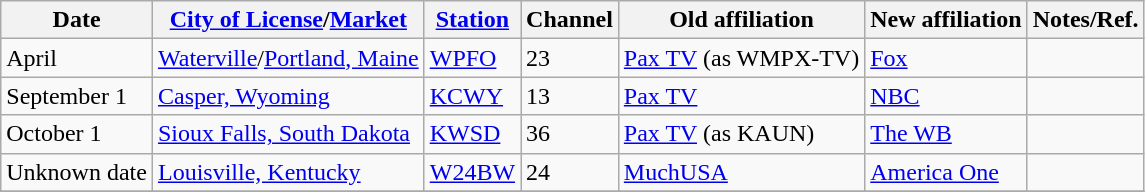<table class="wikitable sortable">
<tr>
<th>Date</th>
<th><a href='#'>City of License</a>/<a href='#'>Market</a></th>
<th><a href='#'>Station</a></th>
<th>Channel</th>
<th>Old affiliation</th>
<th>New affiliation</th>
<th>Notes/Ref.</th>
</tr>
<tr>
<td>April</td>
<td><a href='#'>Waterville</a>/<a href='#'>Portland, Maine</a></td>
<td><a href='#'>WPFO</a></td>
<td>23</td>
<td><a href='#'>Pax TV</a> (as WMPX-TV)</td>
<td><a href='#'>Fox</a></td>
<td></td>
</tr>
<tr>
<td>September 1</td>
<td><a href='#'>Casper, Wyoming</a></td>
<td><a href='#'>KCWY</a></td>
<td>13</td>
<td><a href='#'>Pax TV</a></td>
<td><a href='#'>NBC</a></td>
<td></td>
</tr>
<tr>
<td>October 1</td>
<td><a href='#'>Sioux Falls, South Dakota</a></td>
<td><a href='#'>KWSD</a></td>
<td>36</td>
<td><a href='#'>Pax TV</a> (as KAUN)</td>
<td><a href='#'>The WB</a></td>
<td></td>
</tr>
<tr>
<td>Unknown date</td>
<td><a href='#'>Louisville, Kentucky</a></td>
<td><a href='#'>W24BW</a></td>
<td>24</td>
<td><a href='#'>MuchUSA</a></td>
<td><a href='#'>America One</a></td>
<td></td>
</tr>
<tr>
</tr>
</table>
